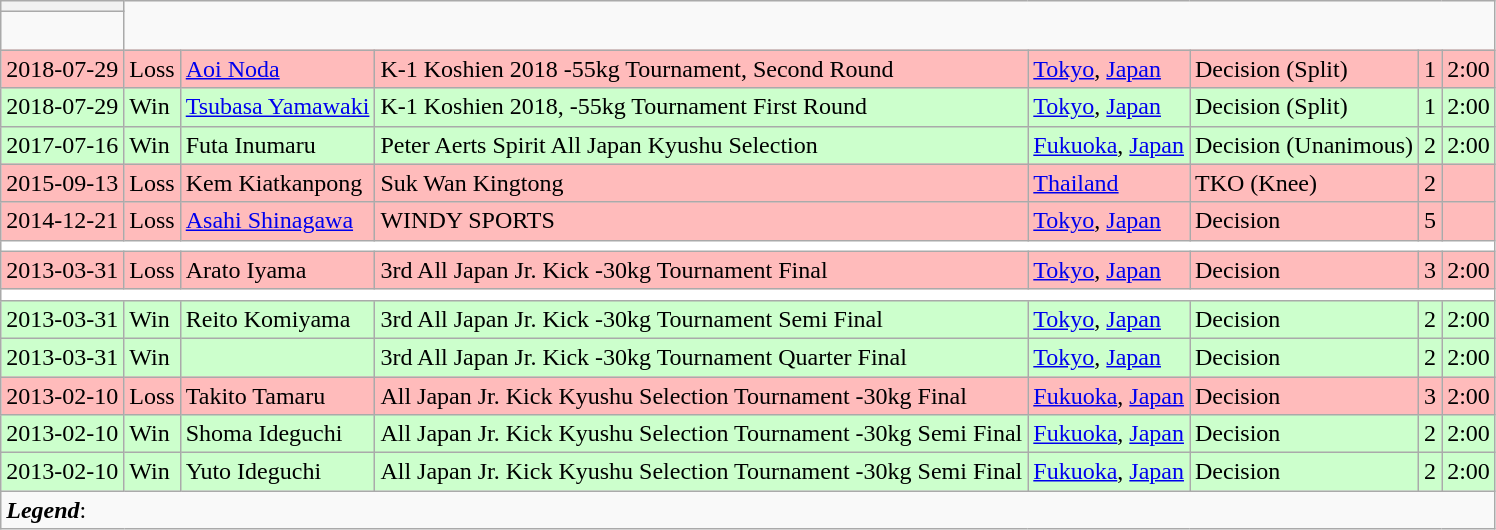<table class="wikitable mw-collapsible mw-collapsed">
<tr>
<th></th>
</tr>
<tr>
<td><br></td>
</tr>
<tr style="background:#fbb;">
<td>2018-07-29</td>
<td>Loss</td>
<td align=left> <a href='#'>Aoi Noda</a></td>
<td>K-1 Koshien 2018 -55kg Tournament, Second Round</td>
<td><a href='#'>Tokyo</a>, <a href='#'>Japan</a></td>
<td>Decision (Split)</td>
<td>1</td>
<td>2:00</td>
</tr>
<tr style="background:#cfc;">
<td>2018-07-29</td>
<td>Win</td>
<td align=left> <a href='#'>Tsubasa Yamawaki</a></td>
<td>K-1 Koshien 2018, -55kg Tournament First Round</td>
<td><a href='#'>Tokyo</a>, <a href='#'>Japan</a></td>
<td>Decision (Split)</td>
<td>1</td>
<td>2:00</td>
</tr>
<tr style="background:#cfc;">
<td>2017-07-16</td>
<td>Win</td>
<td align=left> Futa Inumaru</td>
<td>Peter Aerts Spirit All Japan Kyushu Selection</td>
<td><a href='#'>Fukuoka</a>, <a href='#'>Japan</a></td>
<td>Decision (Unanimous)</td>
<td>2</td>
<td>2:00</td>
</tr>
<tr style="background:#fbb;">
<td>2015-09-13</td>
<td>Loss</td>
<td align=left> Kem Kiatkanpong</td>
<td>Suk Wan Kingtong</td>
<td><a href='#'>Thailand</a></td>
<td>TKO (Knee)</td>
<td>2</td>
<td></td>
</tr>
<tr style="background:#fbb;">
<td>2014-12-21</td>
<td>Loss</td>
<td align=left> <a href='#'>Asahi Shinagawa</a></td>
<td>WINDY SPORTS</td>
<td><a href='#'>Tokyo</a>, <a href='#'>Japan</a></td>
<td>Decision</td>
<td>5</td>
<td></td>
</tr>
<tr>
<th style=background:white colspan=9></th>
</tr>
<tr style="background:#fbb;">
<td>2013-03-31</td>
<td>Loss</td>
<td align=left> Arato Iyama</td>
<td>3rd All Japan Jr. Kick -30kg Tournament Final</td>
<td><a href='#'>Tokyo</a>, <a href='#'>Japan</a></td>
<td>Decision</td>
<td>3</td>
<td>2:00</td>
</tr>
<tr>
<th style=background:white colspan=9></th>
</tr>
<tr style="background:#cfc;">
<td>2013-03-31</td>
<td>Win</td>
<td align=left> Reito Komiyama</td>
<td>3rd All Japan Jr. Kick -30kg Tournament Semi Final</td>
<td><a href='#'>Tokyo</a>, <a href='#'>Japan</a></td>
<td>Decision</td>
<td>2</td>
<td>2:00</td>
</tr>
<tr style="background:#cfc;">
<td>2013-03-31</td>
<td>Win</td>
<td align=left></td>
<td>3rd All Japan Jr. Kick -30kg Tournament Quarter Final</td>
<td><a href='#'>Tokyo</a>, <a href='#'>Japan</a></td>
<td>Decision</td>
<td>2</td>
<td>2:00</td>
</tr>
<tr style="background:#fbb;">
<td>2013-02-10</td>
<td>Loss</td>
<td align=left> Takito Tamaru</td>
<td>All Japan Jr. Kick Kyushu Selection Tournament -30kg Final</td>
<td><a href='#'>Fukuoka</a>, <a href='#'>Japan</a></td>
<td>Decision</td>
<td>3</td>
<td>2:00</td>
</tr>
<tr style="background:#cfc;">
<td>2013-02-10</td>
<td>Win</td>
<td align=left> Shoma Ideguchi</td>
<td>All Japan Jr. Kick Kyushu Selection Tournament -30kg Semi Final</td>
<td><a href='#'>Fukuoka</a>, <a href='#'>Japan</a></td>
<td>Decision</td>
<td>2</td>
<td>2:00</td>
</tr>
<tr style="background:#cfc;">
<td>2013-02-10</td>
<td>Win</td>
<td align=left> Yuto Ideguchi</td>
<td>All Japan Jr. Kick Kyushu Selection Tournament -30kg Semi Final</td>
<td><a href='#'>Fukuoka</a>, <a href='#'>Japan</a></td>
<td>Decision</td>
<td>2</td>
<td>2:00</td>
</tr>
<tr>
<td colspan=9><strong><em>Legend</em></strong>:    <br></td>
</tr>
</table>
